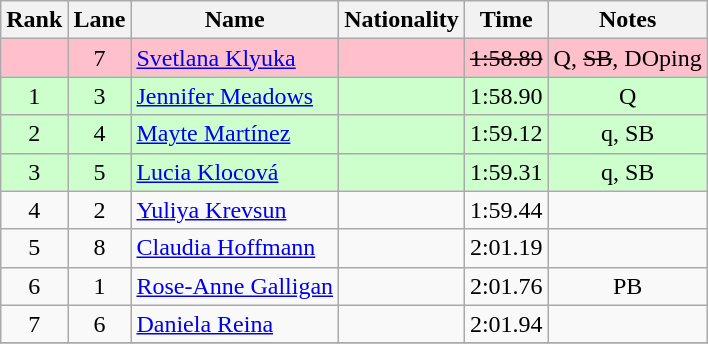<table class="wikitable sortable" style="text-align:center">
<tr>
<th>Rank</th>
<th>Lane</th>
<th>Name</th>
<th>Nationality</th>
<th>Time</th>
<th>Notes</th>
</tr>
<tr bgcolor=pink>
<td></td>
<td>7</td>
<td align="left"><a href='#'>Svetlana Klyuka</a></td>
<td align=left></td>
<td><s>1:58.89 </s></td>
<td>Q, <s>SB</s>, DOping</td>
</tr>
<tr bgcolor=ccffcc>
<td>1</td>
<td>3</td>
<td align="left"><a href='#'>Jennifer Meadows</a></td>
<td align=left></td>
<td>1:58.90</td>
<td>Q</td>
</tr>
<tr bgcolor=ccffcc>
<td>2</td>
<td>4</td>
<td align="left"><a href='#'>Mayte Martínez</a></td>
<td align=left></td>
<td>1:59.12</td>
<td>q, SB</td>
</tr>
<tr bgcolor=ccffcc>
<td>3</td>
<td>5</td>
<td align="left"><a href='#'>Lucia Klocová</a></td>
<td align=left></td>
<td>1:59.31</td>
<td>q, SB</td>
</tr>
<tr>
<td>4</td>
<td>2</td>
<td align="left"><a href='#'>Yuliya Krevsun</a></td>
<td align=left></td>
<td>1:59.44</td>
<td></td>
</tr>
<tr>
<td>5</td>
<td>8</td>
<td align="left"><a href='#'>Claudia Hoffmann</a></td>
<td align=left></td>
<td>2:01.19</td>
<td></td>
</tr>
<tr>
<td>6</td>
<td>1</td>
<td align="left"><a href='#'>Rose-Anne Galligan</a></td>
<td align=left></td>
<td>2:01.76</td>
<td>PB</td>
</tr>
<tr>
<td>7</td>
<td>6</td>
<td align="left"><a href='#'>Daniela Reina</a></td>
<td align=left></td>
<td>2:01.94</td>
<td></td>
</tr>
<tr>
</tr>
</table>
